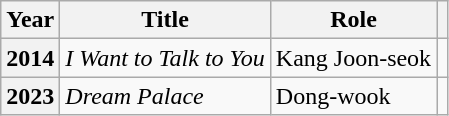<table class="wikitable plainrowheaders sortable">
<tr>
<th scope="col">Year</th>
<th scope="col">Title</th>
<th scope="col">Role</th>
<th scope="col" class="unsortable"></th>
</tr>
<tr>
<th scope="row">2014</th>
<td><em>I Want to Talk to You</em></td>
<td>Kang Joon-seok</td>
<td style="text-align:center"></td>
</tr>
<tr>
<th scope="row">2023</th>
<td><em>Dream Palace</em></td>
<td>Dong-wook</td>
<td style="text-align:center"></td>
</tr>
</table>
